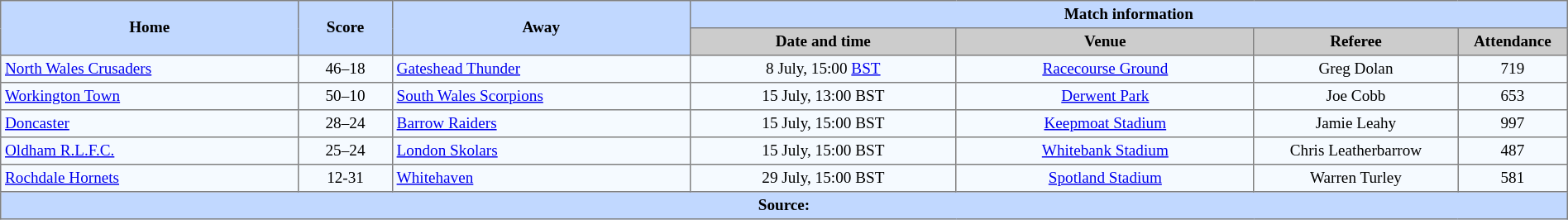<table border=1 style="border-collapse:collapse; font-size:80%; text-align:center;" cellpadding=3 cellspacing=0 width=100%>
<tr bgcolor=#C1D8FF>
<th rowspan=2 width=19%>Home</th>
<th rowspan=2 width=6%>Score</th>
<th rowspan=2 width=19%>Away</th>
<th colspan=6>Match information</th>
</tr>
<tr bgcolor=#CCCCCC>
<th width=17%>Date and time</th>
<th width=19%>Venue</th>
<th width=13%>Referee</th>
<th width=7%>Attendance</th>
</tr>
<tr bgcolor=#F5FAFF>
<td align=left> <a href='#'>North Wales Crusaders</a></td>
<td>46–18</td>
<td align=left> <a href='#'>Gateshead Thunder</a></td>
<td>8 July, 15:00 <a href='#'>BST</a></td>
<td><a href='#'>Racecourse Ground</a></td>
<td>Greg Dolan</td>
<td>719</td>
</tr>
<tr bgcolor=#F5FAFF>
<td align=left> <a href='#'>Workington Town</a></td>
<td>50–10</td>
<td align=left> <a href='#'>South Wales Scorpions</a></td>
<td>15 July, 13:00 BST</td>
<td><a href='#'>Derwent Park</a></td>
<td>Joe Cobb</td>
<td>653</td>
</tr>
<tr bgcolor=#F5FAFF>
<td align=left> <a href='#'>Doncaster</a></td>
<td>28–24</td>
<td align=left> <a href='#'>Barrow Raiders</a></td>
<td>15 July, 15:00 BST</td>
<td><a href='#'>Keepmoat Stadium</a></td>
<td>Jamie Leahy</td>
<td>997</td>
</tr>
<tr bgcolor=#F5FAFF>
<td align=left> <a href='#'>Oldham R.L.F.C.</a></td>
<td>25–24</td>
<td align=left> <a href='#'>London Skolars</a></td>
<td>15 July, 15:00 BST</td>
<td><a href='#'>Whitebank Stadium</a></td>
<td>Chris Leatherbarrow</td>
<td>487</td>
</tr>
<tr bgcolor=#F5FAFF>
<td align=left> <a href='#'>Rochdale Hornets</a></td>
<td>12-31</td>
<td align=left> <a href='#'>Whitehaven</a></td>
<td>29 July, 15:00 BST</td>
<td><a href='#'>Spotland Stadium</a></td>
<td>Warren Turley</td>
<td>581</td>
</tr>
<tr bgcolor=#C1D8FF>
<th colspan=12>Source:</th>
</tr>
</table>
